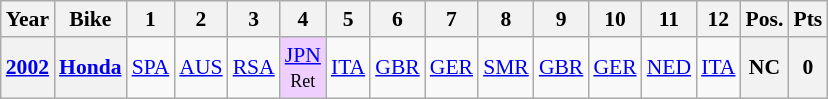<table class="wikitable" style="text-align:center; font-size:90%">
<tr>
<th>Year</th>
<th>Bike</th>
<th>1</th>
<th>2</th>
<th>3</th>
<th>4</th>
<th>5</th>
<th>6</th>
<th>7</th>
<th>8</th>
<th>9</th>
<th>10</th>
<th>11</th>
<th>12</th>
<th>Pos.</th>
<th>Pts</th>
</tr>
<tr>
<th><a href='#'>2002</a></th>
<th><a href='#'>Honda</a></th>
<td><a href='#'>SPA</a></td>
<td><a href='#'>AUS</a></td>
<td><a href='#'>RSA</a></td>
<td style="background:#efcfff;"><a href='#'>JPN</a><br><small>Ret</small></td>
<td><a href='#'>ITA</a></td>
<td><a href='#'>GBR</a></td>
<td><a href='#'>GER</a></td>
<td><a href='#'>SMR</a></td>
<td><a href='#'>GBR</a></td>
<td><a href='#'>GER</a></td>
<td><a href='#'>NED</a></td>
<td><a href='#'>ITA</a></td>
<th>NC</th>
<th>0</th>
</tr>
</table>
